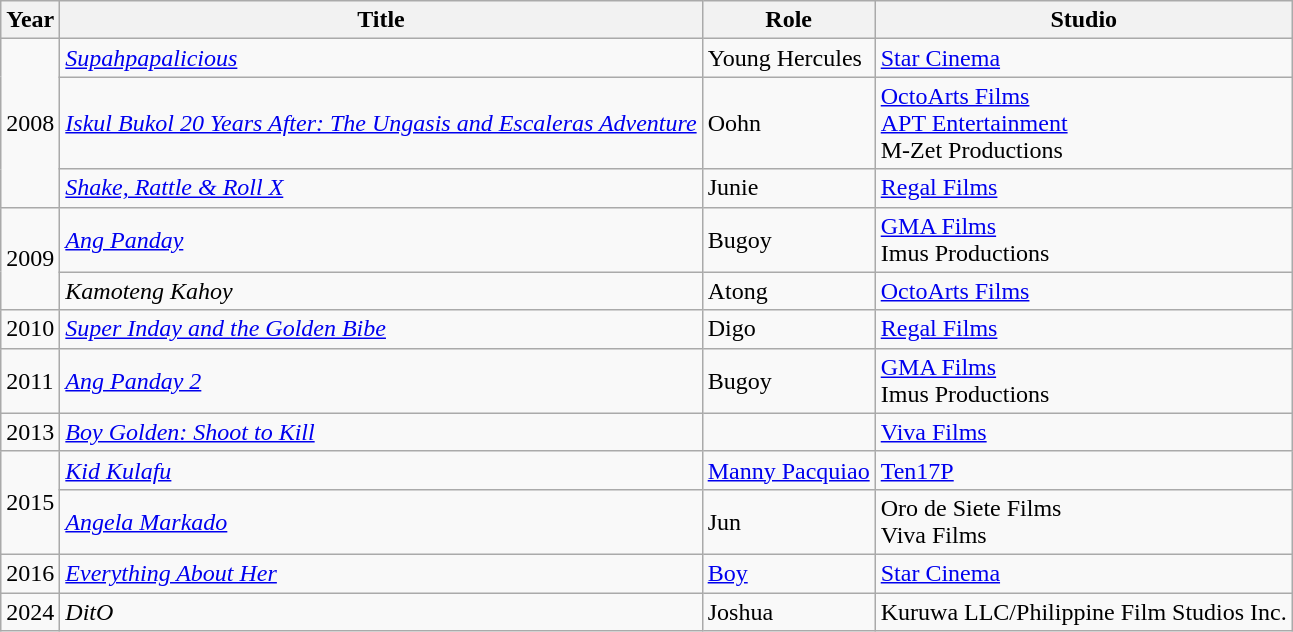<table class="wikitable">
<tr>
<th>Year</th>
<th>Title</th>
<th>Role</th>
<th>Studio</th>
</tr>
<tr>
<td rowspan="3">2008</td>
<td><em><a href='#'>Supahpapalicious</a></em></td>
<td>Young Hercules</td>
<td><a href='#'>Star Cinema</a></td>
</tr>
<tr>
<td><em><a href='#'>Iskul Bukol 20 Years After: The Ungasis and Escaleras Adventure</a></em></td>
<td>Oohn</td>
<td><a href='#'>OctoArts Films</a><br><a href='#'>APT Entertainment</a><br>M-Zet Productions</td>
</tr>
<tr>
<td><em><a href='#'>Shake, Rattle & Roll X</a></em></td>
<td>Junie</td>
<td><a href='#'>Regal Films</a></td>
</tr>
<tr>
<td rowspan="2">2009</td>
<td><em><a href='#'>Ang Panday</a></em></td>
<td>Bugoy</td>
<td><a href='#'>GMA Films</a><br>Imus Productions</td>
</tr>
<tr>
<td><em>Kamoteng Kahoy</em></td>
<td>Atong</td>
<td><a href='#'>OctoArts Films</a></td>
</tr>
<tr>
<td>2010</td>
<td><em><a href='#'>Super Inday and the Golden Bibe</a></em></td>
<td>Digo</td>
<td><a href='#'>Regal Films</a></td>
</tr>
<tr>
<td>2011</td>
<td><em><a href='#'>Ang Panday 2</a></em></td>
<td>Bugoy</td>
<td><a href='#'>GMA Films</a><br>Imus Productions</td>
</tr>
<tr>
<td>2013</td>
<td><em><a href='#'>Boy Golden: Shoot to Kill</a></em></td>
<td></td>
<td><a href='#'>Viva Films</a></td>
</tr>
<tr>
<td rowspan="2">2015</td>
<td><em><a href='#'>Kid Kulafu</a></em></td>
<td><a href='#'>Manny Pacquiao</a></td>
<td><a href='#'>Ten17P</a></td>
</tr>
<tr>
<td><em><a href='#'>Angela Markado</a></em></td>
<td>Jun</td>
<td>Oro de Siete Films<br>Viva Films </td>
</tr>
<tr>
<td>2016</td>
<td><em><a href='#'>Everything About Her</a></em></td>
<td><a href='#'>Boy</a></td>
<td><a href='#'>Star Cinema</a></td>
</tr>
<tr>
<td>2024</td>
<td><em>DitO</em></td>
<td>Joshua</td>
<td>Kuruwa LLC/Philippine Film Studios Inc.</td>
</tr>
</table>
